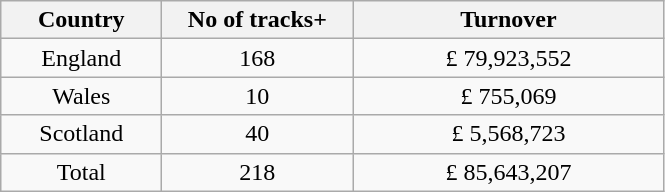<table class="wikitable" style="text-align:center">
<tr>
<th width=100>Country</th>
<th width=120>No of tracks+</th>
<th width=200>Turnover</th>
</tr>
<tr>
<td>England</td>
<td>168</td>
<td>£ 79,923,552</td>
</tr>
<tr>
<td>Wales</td>
<td>10</td>
<td>£ 755,069</td>
</tr>
<tr>
<td>Scotland</td>
<td>40</td>
<td>£ 5,568,723</td>
</tr>
<tr>
<td>Total</td>
<td>218</td>
<td>£ 85,643,207</td>
</tr>
</table>
